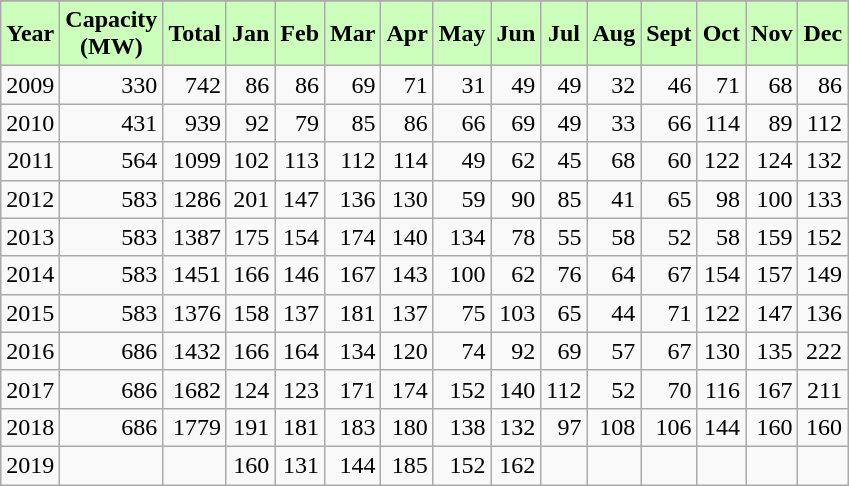<table class="wikitable" style="text-align:right;">
<tr>
</tr>
<tr>
<th style="background:#cfb;">Year</th>
<th style="background:#cfb;">Capacity<br>(MW)</th>
<th style="background:#cfb;">Total</th>
<th style="background:#cfb;">Jan</th>
<th style="background:#cfb;">Feb</th>
<th style="background:#cfb;">Mar</th>
<th style="background:#cfb;">Apr</th>
<th style="background:#cfb;">May</th>
<th style="background:#cfb;">Jun</th>
<th style="background:#cfb;">Jul</th>
<th style="background:#cfb;">Aug</th>
<th style="background:#cfb;">Sept</th>
<th style="background:#cfb;">Oct</th>
<th style="background:#cfb;">Nov</th>
<th style="background:#cfb;">Dec</th>
</tr>
<tr align=right>
<td>2009</td>
<td>330</td>
<td>742</td>
<td>86</td>
<td>86</td>
<td>69</td>
<td>71</td>
<td>31</td>
<td>49</td>
<td>49</td>
<td>32</td>
<td>46</td>
<td>71</td>
<td>68</td>
<td>86</td>
</tr>
<tr align=right>
<td>2010</td>
<td>431</td>
<td>939</td>
<td>92</td>
<td>79</td>
<td>85</td>
<td>86</td>
<td>66</td>
<td>69</td>
<td>49</td>
<td>33</td>
<td>66</td>
<td>114</td>
<td>89</td>
<td>112</td>
</tr>
<tr align=right>
<td>2011</td>
<td>564</td>
<td>1099</td>
<td>102</td>
<td>113</td>
<td>112</td>
<td>114</td>
<td>49</td>
<td>62</td>
<td>45</td>
<td>68</td>
<td>60</td>
<td>122</td>
<td>124</td>
<td>132</td>
</tr>
<tr align=right>
<td>2012</td>
<td>583</td>
<td>1286</td>
<td>201</td>
<td>147</td>
<td>136</td>
<td>130</td>
<td>59</td>
<td>90</td>
<td>85</td>
<td>41</td>
<td>65</td>
<td>98</td>
<td>100</td>
<td>133</td>
</tr>
<tr align=right>
<td>2013</td>
<td>583</td>
<td>1387</td>
<td>175</td>
<td>154</td>
<td>174</td>
<td>140</td>
<td>134</td>
<td>78</td>
<td>55</td>
<td>58</td>
<td>52</td>
<td>58</td>
<td>159</td>
<td>152</td>
</tr>
<tr align=right>
<td>2014</td>
<td>583</td>
<td>1451</td>
<td>166</td>
<td>146</td>
<td>167</td>
<td>143</td>
<td>100</td>
<td>62</td>
<td>76</td>
<td>64</td>
<td>67</td>
<td>154</td>
<td>157</td>
<td>149</td>
</tr>
<tr align=right>
<td>2015</td>
<td>583</td>
<td>1376</td>
<td>158</td>
<td>137</td>
<td>181</td>
<td>137</td>
<td>75</td>
<td>103</td>
<td>65</td>
<td>44</td>
<td>71</td>
<td>122</td>
<td>147</td>
<td>136</td>
</tr>
<tr align=right>
<td>2016</td>
<td>686</td>
<td>1432</td>
<td>166</td>
<td>164</td>
<td>134</td>
<td>120</td>
<td>74</td>
<td>92</td>
<td>69</td>
<td>57</td>
<td>67</td>
<td>130</td>
<td>135</td>
<td>222</td>
</tr>
<tr align=right>
<td>2017</td>
<td>686</td>
<td>1682</td>
<td>124</td>
<td>123</td>
<td>171</td>
<td>174</td>
<td>152</td>
<td>140</td>
<td>112</td>
<td>52</td>
<td>70</td>
<td>116</td>
<td>167</td>
<td>211</td>
</tr>
<tr align=right>
<td>2018</td>
<td>686</td>
<td>1779</td>
<td>191</td>
<td>181</td>
<td>183</td>
<td>180</td>
<td>138</td>
<td>132</td>
<td>97</td>
<td>108</td>
<td>106</td>
<td>144</td>
<td>160</td>
<td>160</td>
</tr>
<tr align=right>
<td>2019</td>
<td></td>
<td></td>
<td>160</td>
<td>131</td>
<td>144</td>
<td>185</td>
<td>152</td>
<td>162</td>
<td></td>
<td></td>
<td></td>
<td></td>
<td></td>
<td></td>
</tr>
</table>
